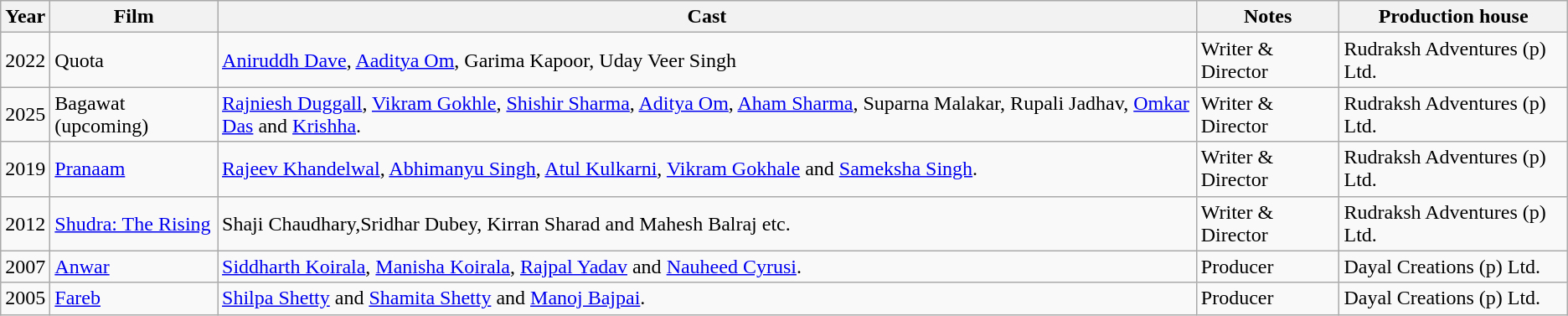<table class="wikitable">
<tr>
<th>Year</th>
<th>Film</th>
<th>Cast</th>
<th>Notes</th>
<th>Production house</th>
</tr>
<tr>
<td>2022</td>
<td>Quota</td>
<td><a href='#'>Aniruddh Dave</a>, <a href='#'>Aaditya Om</a>, Garima Kapoor, Uday Veer Singh</td>
<td>Writer & Director</td>
<td>Rudraksh Adventures (p) Ltd.</td>
</tr>
<tr>
<td>2025</td>
<td>Bagawat (upcoming)</td>
<td><a href='#'>Rajniesh Duggall</a>, <a href='#'>Vikram Gokhle</a>, <a href='#'>Shishir Sharma</a>, <a href='#'>Aditya Om</a>, <a href='#'>Aham Sharma</a>, Suparna Malakar, Rupali Jadhav, <a href='#'>Omkar Das</a> and <a href='#'>Krishha</a>.</td>
<td>Writer & Director</td>
<td>Rudraksh Adventures (p) Ltd.</td>
</tr>
<tr>
<td>2019</td>
<td><a href='#'>Pranaam</a></td>
<td><a href='#'>Rajeev Khandelwal</a>, <a href='#'>Abhimanyu Singh</a>, <a href='#'>Atul Kulkarni</a>, <a href='#'>Vikram Gokhale</a> and <a href='#'>Sameksha Singh</a>.</td>
<td>Writer & Director</td>
<td>Rudraksh Adventures (p) Ltd.</td>
</tr>
<tr>
<td>2012</td>
<td><a href='#'>Shudra: The Rising</a></td>
<td>Shaji Chaudhary,Sridhar Dubey, Kirran Sharad and Mahesh Balraj etc.</td>
<td>Writer & Director</td>
<td>Rudraksh Adventures (p) Ltd.</td>
</tr>
<tr>
<td>2007</td>
<td><a href='#'>Anwar</a></td>
<td><a href='#'>Siddharth Koirala</a>, <a href='#'>Manisha Koirala</a>, <a href='#'>Rajpal Yadav</a> and <a href='#'>Nauheed Cyrusi</a>.</td>
<td>Producer</td>
<td>Dayal Creations (p) Ltd.</td>
</tr>
<tr>
<td>2005</td>
<td><a href='#'>Fareb</a></td>
<td><a href='#'>Shilpa Shetty</a> and <a href='#'>Shamita Shetty</a> and <a href='#'>Manoj Bajpai</a>.</td>
<td>Producer</td>
<td>Dayal Creations (p) Ltd.</td>
</tr>
</table>
